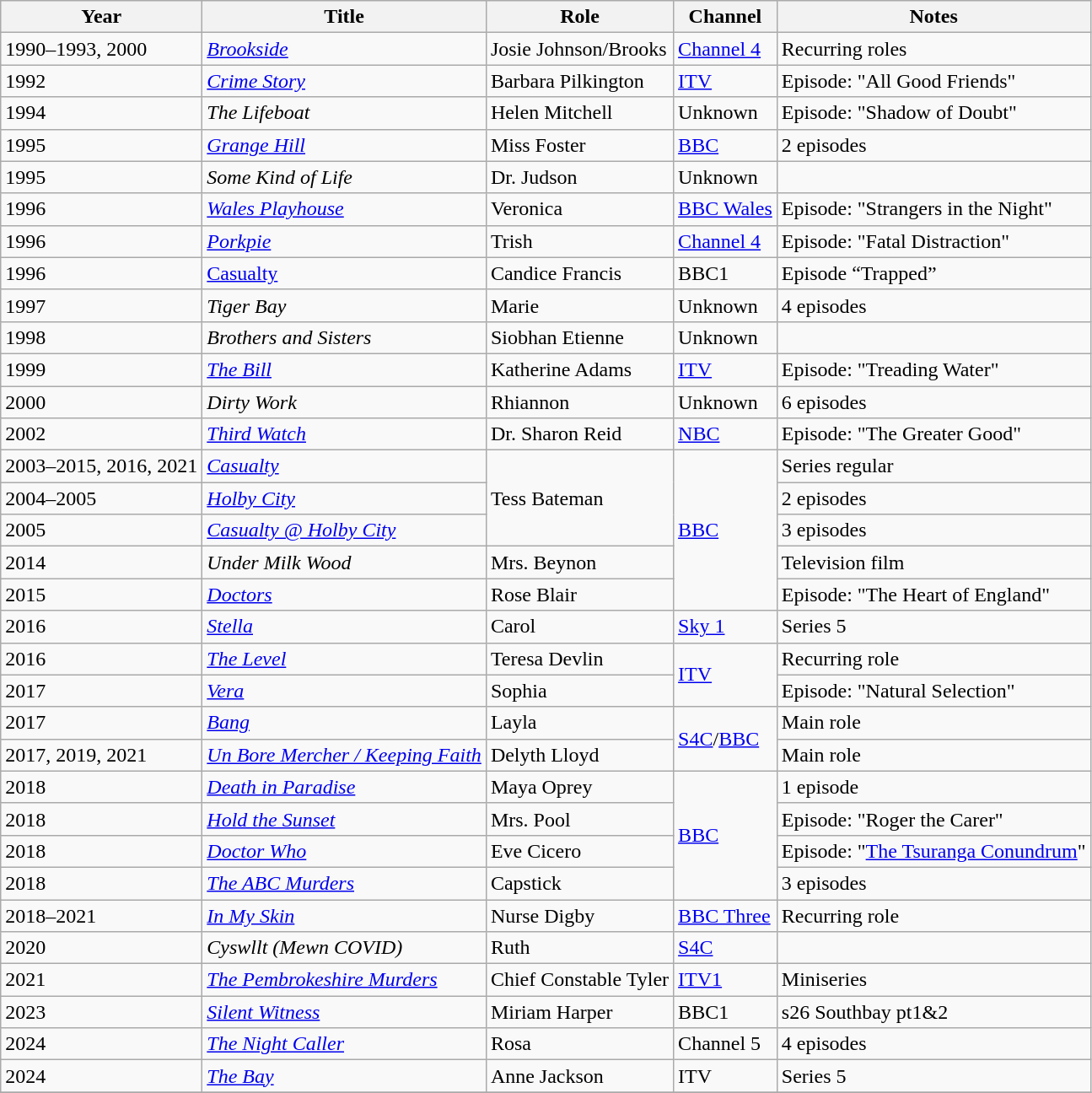<table class="wikitable">
<tr>
<th>Year</th>
<th>Title</th>
<th>Role</th>
<th>Channel</th>
<th>Notes</th>
</tr>
<tr>
<td>1990–1993, 2000</td>
<td><em><a href='#'>Brookside</a></em></td>
<td>Josie Johnson/Brooks</td>
<td><a href='#'>Channel 4</a></td>
<td>Recurring roles</td>
</tr>
<tr>
<td>1992</td>
<td><em><a href='#'>Crime Story</a></em></td>
<td>Barbara Pilkington</td>
<td><a href='#'>ITV</a></td>
<td>Episode: "All Good Friends"</td>
</tr>
<tr>
<td>1994</td>
<td><em>The Lifeboat</em></td>
<td>Helen Mitchell</td>
<td>Unknown</td>
<td>Episode: "Shadow of Doubt"</td>
</tr>
<tr>
<td>1995</td>
<td><em><a href='#'>Grange Hill</a></em></td>
<td>Miss Foster</td>
<td><a href='#'>BBC</a></td>
<td>2 episodes</td>
</tr>
<tr>
<td>1995</td>
<td><em>Some Kind of Life</em></td>
<td>Dr. Judson</td>
<td>Unknown</td>
<td></td>
</tr>
<tr>
<td>1996</td>
<td><em><a href='#'>Wales Playhouse</a></em></td>
<td>Veronica</td>
<td><a href='#'>BBC Wales</a></td>
<td>Episode: "Strangers in the Night"</td>
</tr>
<tr>
<td>1996</td>
<td><em><a href='#'>Porkpie</a></em></td>
<td>Trish</td>
<td><a href='#'>Channel 4</a></td>
<td>Episode: "Fatal Distraction"</td>
</tr>
<tr>
<td>1996</td>
<td><a href='#'>Casualty</a></td>
<td>Candice Francis</td>
<td>BBC1</td>
<td>Episode “Trapped”</td>
</tr>
<tr>
<td>1997</td>
<td><em>Tiger Bay</em></td>
<td>Marie</td>
<td>Unknown</td>
<td>4 episodes</td>
</tr>
<tr>
<td>1998</td>
<td><em>Brothers and Sisters</em></td>
<td>Siobhan Etienne</td>
<td>Unknown</td>
<td></td>
</tr>
<tr>
<td>1999</td>
<td><em><a href='#'>The Bill</a></em></td>
<td>Katherine Adams</td>
<td><a href='#'>ITV</a></td>
<td>Episode: "Treading Water"</td>
</tr>
<tr>
<td>2000</td>
<td><em>Dirty Work</em></td>
<td>Rhiannon</td>
<td>Unknown</td>
<td>6 episodes</td>
</tr>
<tr>
<td>2002</td>
<td><em><a href='#'>Third Watch</a></em></td>
<td>Dr. Sharon Reid</td>
<td><a href='#'>NBC</a></td>
<td>Episode: "The Greater Good"</td>
</tr>
<tr>
<td>2003–2015, 2016, 2021</td>
<td><em><a href='#'>Casualty</a></em></td>
<td rowspan=3>Tess Bateman</td>
<td rowspan=5><a href='#'>BBC</a></td>
<td>Series regular</td>
</tr>
<tr>
<td>2004–2005</td>
<td><em><a href='#'>Holby City</a></em></td>
<td>2 episodes</td>
</tr>
<tr>
<td>2005</td>
<td><em><a href='#'>Casualty @ Holby City</a></em></td>
<td>3 episodes</td>
</tr>
<tr>
<td>2014</td>
<td><em>Under Milk Wood</em></td>
<td>Mrs. Beynon</td>
<td>Television film</td>
</tr>
<tr>
<td>2015</td>
<td><em><a href='#'>Doctors</a></em></td>
<td>Rose Blair</td>
<td>Episode: "The Heart of England"</td>
</tr>
<tr>
<td>2016</td>
<td><em><a href='#'>Stella</a></em></td>
<td>Carol</td>
<td><a href='#'>Sky 1</a></td>
<td>Series 5</td>
</tr>
<tr>
<td>2016</td>
<td><em><a href='#'>The Level</a></em></td>
<td>Teresa Devlin</td>
<td rowspan=2><a href='#'>ITV</a></td>
<td>Recurring role</td>
</tr>
<tr>
<td>2017</td>
<td><em><a href='#'>Vera</a></em></td>
<td>Sophia</td>
<td>Episode: "Natural Selection"</td>
</tr>
<tr>
<td>2017</td>
<td><em><a href='#'>Bang</a></em></td>
<td>Layla</td>
<td rowspan=2><a href='#'>S4C</a>/<a href='#'>BBC</a></td>
<td>Main role</td>
</tr>
<tr>
<td>2017, 2019, 2021</td>
<td><em><a href='#'>Un Bore Mercher / Keeping Faith</a></em></td>
<td>Delyth Lloyd</td>
<td>Main role</td>
</tr>
<tr>
<td>2018</td>
<td><em><a href='#'>Death in Paradise</a></em></td>
<td>Maya Oprey</td>
<td rowspan=4><a href='#'>BBC</a></td>
<td>1 episode</td>
</tr>
<tr>
<td>2018</td>
<td><em><a href='#'>Hold the Sunset</a></em></td>
<td>Mrs. Pool</td>
<td>Episode: "Roger the Carer"</td>
</tr>
<tr>
<td>2018</td>
<td><em><a href='#'>Doctor Who</a></em></td>
<td>Eve Cicero</td>
<td>Episode: "<a href='#'>The Tsuranga Conundrum</a>"</td>
</tr>
<tr>
<td>2018</td>
<td><em><a href='#'>The ABC Murders</a></em></td>
<td>Capstick</td>
<td>3 episodes</td>
</tr>
<tr>
<td>2018–2021</td>
<td><em><a href='#'>In My Skin</a></em></td>
<td>Nurse Digby</td>
<td><a href='#'>BBC Three</a></td>
<td>Recurring role</td>
</tr>
<tr>
<td>2020</td>
<td><em>Cyswllt (Mewn COVID)</em></td>
<td>Ruth</td>
<td><a href='#'>S4C</a></td>
<td></td>
</tr>
<tr>
<td>2021</td>
<td><em><a href='#'>The Pembrokeshire Murders</a></em></td>
<td>Chief Constable Tyler</td>
<td><a href='#'>ITV1</a></td>
<td>Miniseries</td>
</tr>
<tr>
<td>2023</td>
<td><em><a href='#'>Silent Witness</a></em></td>
<td>Miriam Harper</td>
<td>BBC1</td>
<td>s26 Southbay pt1&2</td>
</tr>
<tr>
<td>2024</td>
<td><em><a href='#'>The Night Caller</a></em></td>
<td>Rosa</td>
<td>Channel 5</td>
<td>4 episodes</td>
</tr>
<tr>
<td>2024</td>
<td><em><a href='#'>The Bay</a></em></td>
<td>Anne Jackson</td>
<td>ITV</td>
<td>Series 5</td>
</tr>
<tr>
</tr>
</table>
